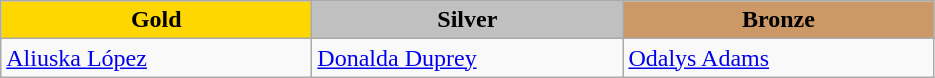<table class="wikitable" style="text-align:left">
<tr align="center">
<td width=200 bgcolor=gold><strong>Gold</strong></td>
<td width=200 bgcolor=silver><strong>Silver</strong></td>
<td width=200 bgcolor=CC9966><strong>Bronze</strong></td>
</tr>
<tr>
<td><a href='#'>Aliuska López</a><br><em></em></td>
<td><a href='#'>Donalda Duprey</a><br><em></em></td>
<td><a href='#'>Odalys Adams</a><br><em></em></td>
</tr>
</table>
